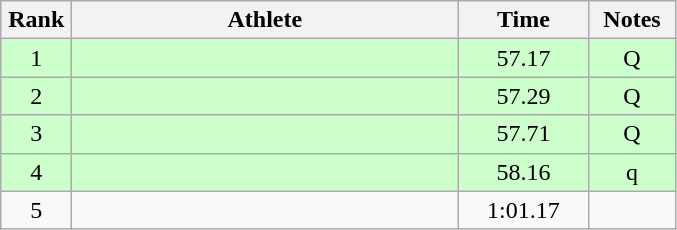<table class="wikitable" style="text-align:center">
<tr>
<th width=40>Rank</th>
<th width=250>Athlete</th>
<th width=80>Time</th>
<th width=50>Notes</th>
</tr>
<tr bgcolor=ccffcc>
<td>1</td>
<td align=left></td>
<td>57.17</td>
<td>Q</td>
</tr>
<tr bgcolor=ccffcc>
<td>2</td>
<td align=left></td>
<td>57.29</td>
<td>Q</td>
</tr>
<tr bgcolor=ccffcc>
<td>3</td>
<td align=left></td>
<td>57.71</td>
<td>Q</td>
</tr>
<tr bgcolor=ccffcc>
<td>4</td>
<td align=left></td>
<td>58.16</td>
<td>q</td>
</tr>
<tr>
<td>5</td>
<td align=left></td>
<td>1:01.17</td>
<td></td>
</tr>
</table>
